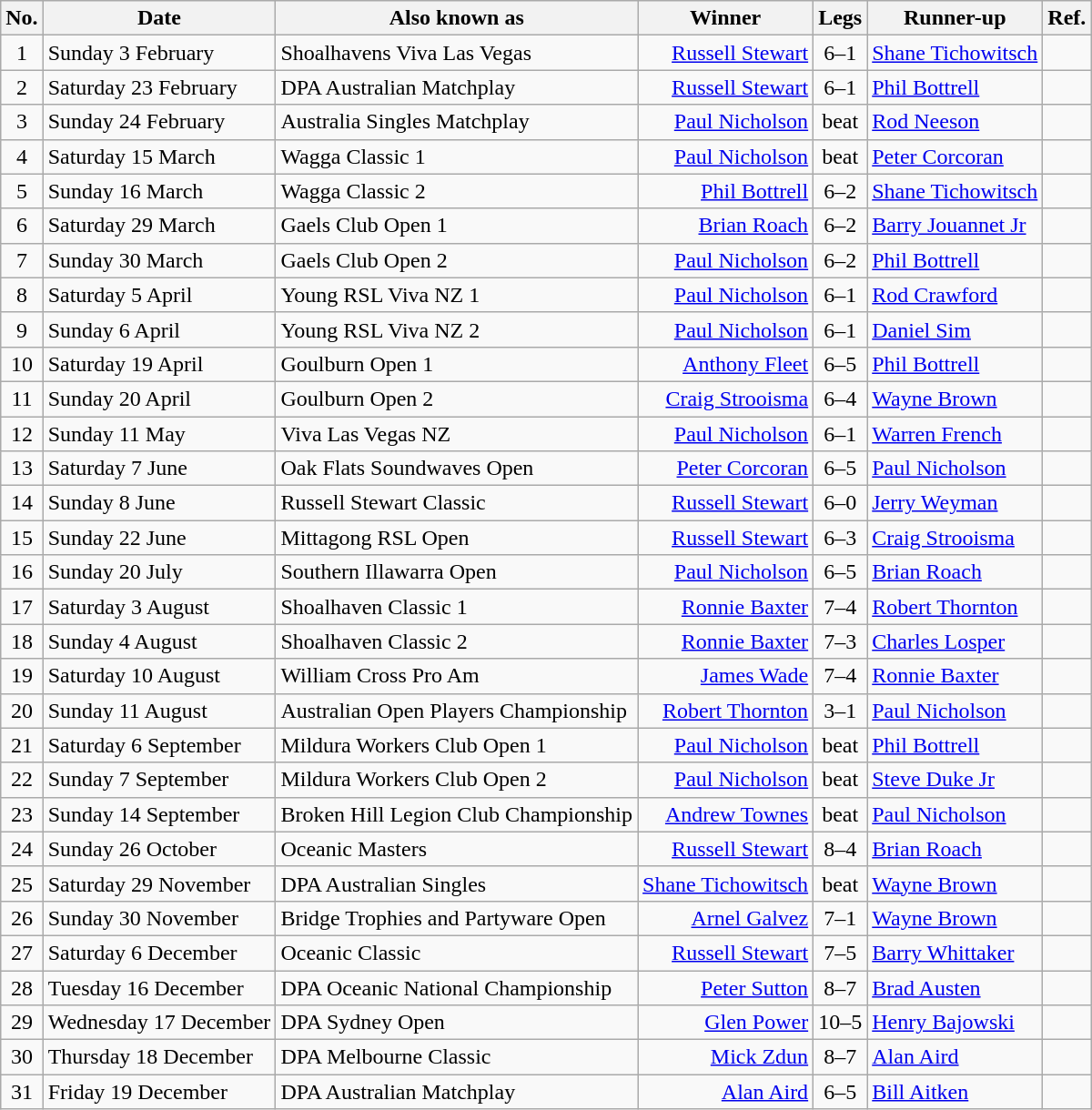<table class="wikitable">
<tr>
<th>No.</th>
<th>Date</th>
<th>Also known as</th>
<th>Winner</th>
<th>Legs</th>
<th>Runner-up</th>
<th>Ref.</th>
</tr>
<tr>
<td align=center>1</td>
<td>Sunday 3 February</td>
<td>Shoalhavens Viva Las Vegas</td>
<td align=right><a href='#'>Russell Stewart</a> </td>
<td align=center>6–1</td>
<td> <a href='#'>Shane Tichowitsch</a></td>
<td></td>
</tr>
<tr>
<td align=center>2</td>
<td>Saturday 23 February</td>
<td>DPA Australian Matchplay</td>
<td align=right><a href='#'>Russell Stewart</a> </td>
<td align=center>6–1</td>
<td> <a href='#'>Phil Bottrell</a></td>
<td></td>
</tr>
<tr>
<td align=center>3</td>
<td>Sunday 24 February</td>
<td>Australia Singles Matchplay</td>
<td align=right><a href='#'>Paul Nicholson</a> </td>
<td align=center>beat</td>
<td> <a href='#'>Rod Neeson</a></td>
<td></td>
</tr>
<tr>
<td align=center>4</td>
<td>Saturday 15 March</td>
<td>Wagga Classic 1</td>
<td align=right><a href='#'>Paul Nicholson</a> </td>
<td align=center>beat</td>
<td> <a href='#'>Peter Corcoran</a></td>
<td></td>
</tr>
<tr>
<td align=center>5</td>
<td>Sunday 16 March</td>
<td>Wagga Classic 2</td>
<td align=right><a href='#'>Phil Bottrell</a> </td>
<td align=center>6–2</td>
<td> <a href='#'>Shane Tichowitsch</a></td>
<td></td>
</tr>
<tr>
<td align=center>6</td>
<td>Saturday 29 March</td>
<td>Gaels Club Open 1</td>
<td align=right><a href='#'>Brian Roach</a> </td>
<td align=center>6–2</td>
<td> <a href='#'>Barry Jouannet Jr</a></td>
<td></td>
</tr>
<tr>
<td align=center>7</td>
<td>Sunday 30 March</td>
<td>Gaels Club Open 2</td>
<td align=right><a href='#'>Paul Nicholson</a> </td>
<td align=center>6–2</td>
<td> <a href='#'>Phil Bottrell</a></td>
<td></td>
</tr>
<tr>
<td align=center>8</td>
<td>Saturday 5 April</td>
<td>Young RSL Viva NZ 1</td>
<td align=right><a href='#'>Paul Nicholson</a> </td>
<td align=center>6–1</td>
<td> <a href='#'>Rod Crawford</a></td>
<td></td>
</tr>
<tr>
<td align=center>9</td>
<td>Sunday 6 April</td>
<td>Young RSL Viva NZ 2</td>
<td align=right><a href='#'>Paul Nicholson</a> </td>
<td align=center>6–1</td>
<td> <a href='#'>Daniel Sim</a></td>
<td></td>
</tr>
<tr>
<td align=center>10</td>
<td>Saturday 19 April</td>
<td>Goulburn Open 1</td>
<td align=right><a href='#'>Anthony Fleet</a> </td>
<td align=center>6–5</td>
<td> <a href='#'>Phil Bottrell</a></td>
<td></td>
</tr>
<tr>
<td align=center>11</td>
<td>Sunday 20 April</td>
<td>Goulburn Open 2</td>
<td align=right><a href='#'>Craig Strooisma</a> </td>
<td align=center>6–4</td>
<td> <a href='#'>Wayne Brown</a></td>
<td></td>
</tr>
<tr>
<td align=center>12</td>
<td>Sunday 11 May</td>
<td>Viva Las Vegas NZ</td>
<td align=right><a href='#'>Paul Nicholson</a> </td>
<td align=center>6–1</td>
<td> <a href='#'>Warren French</a></td>
<td></td>
</tr>
<tr>
<td align=center>13</td>
<td>Saturday 7 June</td>
<td>Oak Flats Soundwaves Open</td>
<td align=right><a href='#'>Peter Corcoran</a> </td>
<td align=center>6–5</td>
<td> <a href='#'>Paul Nicholson</a></td>
<td></td>
</tr>
<tr>
<td align=center>14</td>
<td>Sunday 8 June</td>
<td>Russell Stewart Classic</td>
<td align=right><a href='#'>Russell Stewart</a> </td>
<td align=center>6–0</td>
<td> <a href='#'>Jerry Weyman</a></td>
<td></td>
</tr>
<tr>
<td align=center>15</td>
<td>Sunday 22 June</td>
<td>Mittagong RSL Open</td>
<td align=right><a href='#'>Russell Stewart</a> </td>
<td align=center>6–3</td>
<td> <a href='#'>Craig Strooisma</a></td>
<td></td>
</tr>
<tr>
<td align=center>16</td>
<td>Sunday 20 July</td>
<td>Southern Illawarra Open</td>
<td align=right><a href='#'>Paul Nicholson</a> </td>
<td align=center>6–5</td>
<td> <a href='#'>Brian Roach</a></td>
<td></td>
</tr>
<tr>
<td align=center>17</td>
<td>Saturday 3 August</td>
<td>Shoalhaven Classic 1</td>
<td align=right><a href='#'>Ronnie Baxter</a> </td>
<td align=center>7–4</td>
<td> <a href='#'>Robert Thornton</a></td>
<td></td>
</tr>
<tr>
<td align=center>18</td>
<td>Sunday 4 August</td>
<td>Shoalhaven Classic 2</td>
<td align=right><a href='#'>Ronnie Baxter</a> </td>
<td align=center>7–3</td>
<td> <a href='#'>Charles Losper</a></td>
<td></td>
</tr>
<tr>
<td align=center>19</td>
<td>Saturday 10 August</td>
<td>William Cross Pro Am</td>
<td align=right><a href='#'>James Wade</a> </td>
<td align=center>7–4</td>
<td> <a href='#'>Ronnie Baxter</a></td>
<td></td>
</tr>
<tr>
<td align=center>20</td>
<td>Sunday 11 August</td>
<td>Australian Open Players Championship</td>
<td align=right><a href='#'>Robert Thornton</a> </td>
<td align=center>3–1</td>
<td> <a href='#'>Paul Nicholson</a></td>
<td></td>
</tr>
<tr>
<td align=center>21</td>
<td>Saturday 6 September</td>
<td>Mildura Workers Club Open 1</td>
<td align=right><a href='#'>Paul Nicholson</a> </td>
<td align=center>beat</td>
<td> <a href='#'>Phil Bottrell</a></td>
<td></td>
</tr>
<tr>
<td align=center>22</td>
<td>Sunday 7 September</td>
<td>Mildura Workers Club Open 2</td>
<td align=right><a href='#'>Paul Nicholson</a> </td>
<td align=center>beat</td>
<td> <a href='#'>Steve Duke Jr</a></td>
<td></td>
</tr>
<tr>
<td align=center>23</td>
<td>Sunday 14 September</td>
<td>Broken Hill Legion Club Championship</td>
<td align=right><a href='#'>Andrew Townes</a> </td>
<td align=center>beat</td>
<td> <a href='#'>Paul Nicholson</a></td>
<td></td>
</tr>
<tr>
<td align=center>24</td>
<td>Sunday 26 October</td>
<td>Oceanic Masters</td>
<td align=right><a href='#'>Russell Stewart</a> </td>
<td align=center>8–4</td>
<td> <a href='#'>Brian Roach</a></td>
<td></td>
</tr>
<tr>
<td align=center>25</td>
<td>Saturday 29 November</td>
<td>DPA Australian Singles</td>
<td align=right><a href='#'>Shane Tichowitsch</a> </td>
<td align=center>beat</td>
<td> <a href='#'>Wayne Brown</a></td>
<td></td>
</tr>
<tr>
<td align=center>26</td>
<td>Sunday 30 November</td>
<td>Bridge Trophies and Partyware Open</td>
<td align=right><a href='#'>Arnel Galvez</a> </td>
<td align=center>7–1</td>
<td> <a href='#'>Wayne Brown</a></td>
<td></td>
</tr>
<tr>
<td align=center>27</td>
<td>Saturday 6 December</td>
<td>Oceanic Classic</td>
<td align=right><a href='#'>Russell Stewart</a> </td>
<td align=center>7–5</td>
<td> <a href='#'>Barry Whittaker</a></td>
<td></td>
</tr>
<tr>
<td align=center>28</td>
<td>Tuesday 16 December</td>
<td>DPA Oceanic National Championship</td>
<td align=right><a href='#'>Peter Sutton</a> </td>
<td align=center>8–7</td>
<td> <a href='#'>Brad Austen</a></td>
<td></td>
</tr>
<tr>
<td align=center>29</td>
<td>Wednesday 17 December</td>
<td>DPA Sydney Open</td>
<td align=right><a href='#'>Glen Power</a> </td>
<td align=center>10–5</td>
<td> <a href='#'>Henry Bajowski</a></td>
<td></td>
</tr>
<tr>
<td align=center>30</td>
<td>Thursday 18 December</td>
<td>DPA Melbourne Classic</td>
<td align=right><a href='#'>Mick Zdun</a> </td>
<td align=center>8–7</td>
<td> <a href='#'>Alan Aird</a></td>
<td></td>
</tr>
<tr>
<td align=center>31</td>
<td>Friday 19 December</td>
<td>DPA Australian Matchplay</td>
<td align=right><a href='#'>Alan Aird</a> </td>
<td align=center>6–5</td>
<td> <a href='#'>Bill Aitken</a></td>
<td></td>
</tr>
</table>
